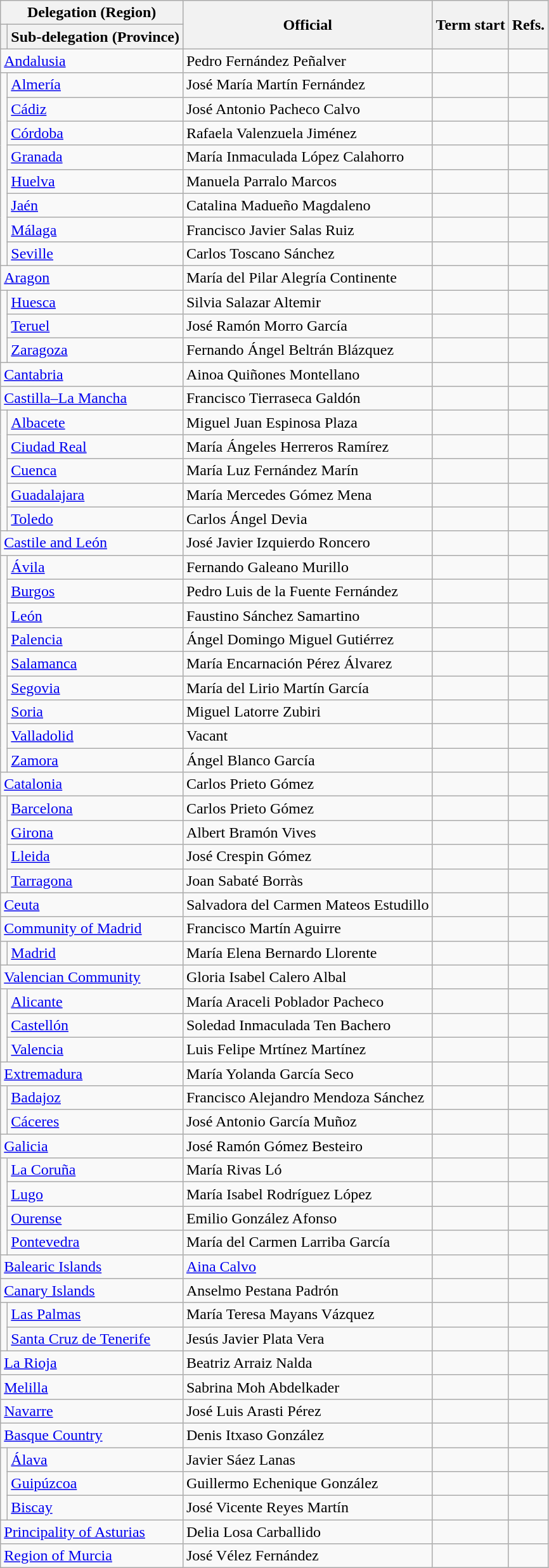<table class="wikitable">
<tr>
<th colspan="2">Delegation (Region)</th>
<th rowspan="2">Official</th>
<th rowspan="2">Term start</th>
<th rowspan="2">Refs.</th>
</tr>
<tr>
<th></th>
<th>Sub-delegation (Province)</th>
</tr>
<tr>
<td colspan="2"> <a href='#'>Andalusia</a></td>
<td>Pedro Fernández Peñalver</td>
<td></td>
<td></td>
</tr>
<tr>
<td rowspan="8"></td>
<td> <a href='#'>Almería</a></td>
<td>José María Martín Fernández</td>
<td></td>
<td></td>
</tr>
<tr>
<td> <a href='#'>Cádiz</a></td>
<td>José Antonio Pacheco Calvo</td>
<td></td>
<td></td>
</tr>
<tr>
<td> <a href='#'>Córdoba</a></td>
<td>Rafaela Valenzuela Jiménez</td>
<td></td>
<td></td>
</tr>
<tr>
<td> <a href='#'>Granada</a></td>
<td>María Inmaculada López Calahorro</td>
<td></td>
<td></td>
</tr>
<tr>
<td> <a href='#'>Huelva</a></td>
<td>Manuela Parralo Marcos</td>
<td></td>
<td></td>
</tr>
<tr>
<td> <a href='#'>Jaén</a></td>
<td>Catalina Madueño Magdaleno</td>
<td></td>
<td></td>
</tr>
<tr>
<td> <a href='#'>Málaga</a></td>
<td>Francisco Javier Salas Ruiz</td>
<td></td>
<td></td>
</tr>
<tr>
<td> <a href='#'>Seville</a></td>
<td>Carlos Toscano Sánchez</td>
<td></td>
<td></td>
</tr>
<tr>
<td colspan="2"> <a href='#'>Aragon</a></td>
<td>María del Pilar Alegría Continente</td>
<td></td>
<td></td>
</tr>
<tr>
<td rowspan="3"></td>
<td> <a href='#'>Huesca</a></td>
<td>Silvia Salazar Altemir</td>
<td></td>
<td></td>
</tr>
<tr>
<td> <a href='#'>Teruel</a></td>
<td>José Ramón Morro García</td>
<td></td>
<td></td>
</tr>
<tr>
<td> <a href='#'>Zaragoza</a></td>
<td>Fernando Ángel Beltrán Blázquez</td>
<td></td>
<td></td>
</tr>
<tr>
<td colspan="2"> <a href='#'>Cantabria</a></td>
<td>Ainoa Quiñones Montellano</td>
<td></td>
<td></td>
</tr>
<tr>
<td colspan="2"> <a href='#'>Castilla–La Mancha</a></td>
<td>Francisco Tierraseca Galdón</td>
<td></td>
<td></td>
</tr>
<tr>
<td rowspan="5"></td>
<td> <a href='#'>Albacete</a></td>
<td>Miguel Juan Espinosa Plaza</td>
<td></td>
<td></td>
</tr>
<tr>
<td> <a href='#'>Ciudad Real</a></td>
<td>María Ángeles Herreros Ramírez</td>
<td></td>
<td></td>
</tr>
<tr>
<td> <a href='#'>Cuenca</a></td>
<td>María Luz Fernández Marín</td>
<td></td>
<td></td>
</tr>
<tr>
<td> <a href='#'>Guadalajara</a></td>
<td>María Mercedes Gómez Mena</td>
<td></td>
<td></td>
</tr>
<tr>
<td> <a href='#'>Toledo</a></td>
<td>Carlos Ángel Devia</td>
<td></td>
<td></td>
</tr>
<tr>
<td colspan="2"> <a href='#'>Castile and León</a></td>
<td>José Javier Izquierdo Roncero</td>
<td></td>
<td></td>
</tr>
<tr>
<td rowspan="9"></td>
<td> <a href='#'>Ávila</a></td>
<td>Fernando Galeano Murillo</td>
<td></td>
<td></td>
</tr>
<tr>
<td> <a href='#'>Burgos</a></td>
<td>Pedro Luis de la Fuente Fernández</td>
<td></td>
<td></td>
</tr>
<tr>
<td> <a href='#'>León</a></td>
<td>Faustino Sánchez Samartino</td>
<td></td>
<td></td>
</tr>
<tr>
<td> <a href='#'>Palencia</a></td>
<td>Ángel Domingo Miguel Gutiérrez</td>
<td></td>
<td></td>
</tr>
<tr>
<td> <a href='#'>Salamanca</a></td>
<td>María Encarnación Pérez Álvarez</td>
<td></td>
<td></td>
</tr>
<tr>
<td> <a href='#'>Segovia</a></td>
<td>María del Lirio Martín García</td>
<td></td>
<td></td>
</tr>
<tr>
<td> <a href='#'>Soria</a></td>
<td>Miguel Latorre Zubiri</td>
<td></td>
<td></td>
</tr>
<tr>
<td> <a href='#'>Valladolid</a></td>
<td>Vacant</td>
<td></td>
<td></td>
</tr>
<tr>
<td> <a href='#'>Zamora</a></td>
<td>Ángel Blanco García</td>
<td></td>
<td></td>
</tr>
<tr>
<td colspan="2"> <a href='#'>Catalonia</a></td>
<td>Carlos Prieto Gómez</td>
<td></td>
<td></td>
</tr>
<tr>
<td rowspan="4"></td>
<td> <a href='#'>Barcelona</a></td>
<td>Carlos Prieto Gómez</td>
<td></td>
<td></td>
</tr>
<tr>
<td> <a href='#'>Girona</a></td>
<td>Albert Bramón Vives</td>
<td></td>
<td></td>
</tr>
<tr>
<td> <a href='#'>Lleida</a></td>
<td>José Crespin Gómez</td>
<td></td>
<td></td>
</tr>
<tr>
<td> <a href='#'>Tarragona</a></td>
<td>Joan Sabaté Borràs</td>
<td></td>
<td></td>
</tr>
<tr>
<td colspan="2"> <a href='#'>Ceuta</a></td>
<td>Salvadora del Carmen Mateos Estudillo</td>
<td></td>
<td></td>
</tr>
<tr>
<td colspan="2"> <a href='#'>Community of Madrid</a></td>
<td>Francisco Martín Aguirre</td>
<td></td>
<td></td>
</tr>
<tr>
<td></td>
<td> <a href='#'>Madrid</a></td>
<td>María Elena Bernardo Llorente</td>
<td></td>
<td></td>
</tr>
<tr>
<td colspan="2"> <a href='#'>Valencian Community</a></td>
<td>Gloria Isabel Calero Albal</td>
<td></td>
<td></td>
</tr>
<tr>
<td rowspan="3"></td>
<td> <a href='#'>Alicante</a></td>
<td>María Araceli Poblador Pacheco</td>
<td></td>
<td></td>
</tr>
<tr>
<td> <a href='#'>Castellón</a></td>
<td>Soledad Inmaculada Ten Bachero</td>
<td></td>
<td></td>
</tr>
<tr>
<td> <a href='#'>Valencia</a></td>
<td>Luis Felipe Mrtínez Martínez</td>
<td></td>
<td></td>
</tr>
<tr>
<td colspan="2"> <a href='#'>Extremadura</a></td>
<td>María Yolanda García Seco</td>
<td></td>
<td></td>
</tr>
<tr>
<td rowspan="2"></td>
<td> <a href='#'>Badajoz</a></td>
<td>Francisco Alejandro Mendoza Sánchez</td>
<td></td>
<td></td>
</tr>
<tr>
<td> <a href='#'>Cáceres</a></td>
<td>José Antonio García Muñoz</td>
<td></td>
<td></td>
</tr>
<tr>
<td colspan="2"> <a href='#'>Galicia</a></td>
<td>José Ramón Gómez Besteiro</td>
<td></td>
<td></td>
</tr>
<tr>
<td rowspan="4"></td>
<td> <a href='#'>La Coruña</a></td>
<td>María Rivas Ló</td>
<td></td>
<td></td>
</tr>
<tr>
<td> <a href='#'>Lugo</a></td>
<td>María Isabel Rodríguez López</td>
<td></td>
<td></td>
</tr>
<tr>
<td> <a href='#'>Ourense</a></td>
<td>Emilio González Afonso</td>
<td></td>
<td></td>
</tr>
<tr>
<td> <a href='#'>Pontevedra</a></td>
<td>María del Carmen Larriba García</td>
<td></td>
<td></td>
</tr>
<tr>
<td colspan="2"> <a href='#'>Balearic Islands</a></td>
<td><a href='#'>Aina Calvo</a></td>
<td></td>
<td></td>
</tr>
<tr>
<td colspan="2"> <a href='#'>Canary Islands</a></td>
<td>Anselmo Pestana Padrón</td>
<td></td>
<td></td>
</tr>
<tr>
<td rowspan="2"></td>
<td> <a href='#'>Las Palmas</a></td>
<td>María Teresa Mayans Vázquez</td>
<td></td>
<td></td>
</tr>
<tr>
<td> <a href='#'>Santa Cruz de Tenerife</a></td>
<td>Jesús Javier Plata Vera</td>
<td></td>
<td></td>
</tr>
<tr>
<td colspan="2"> <a href='#'>La Rioja</a></td>
<td>Beatriz Arraiz Nalda</td>
<td></td>
<td></td>
</tr>
<tr>
<td colspan="2"> <a href='#'>Melilla</a></td>
<td>Sabrina Moh Abdelkader</td>
<td></td>
<td></td>
</tr>
<tr>
<td colspan="2"> <a href='#'>Navarre</a></td>
<td>José Luis Arasti Pérez</td>
<td></td>
<td></td>
</tr>
<tr>
<td colspan="2"> <a href='#'>Basque Country</a></td>
<td>Denis Itxaso González</td>
<td></td>
<td></td>
</tr>
<tr>
<td rowspan="3"></td>
<td> <a href='#'>Álava</a></td>
<td>Javier Sáez Lanas</td>
<td></td>
<td></td>
</tr>
<tr>
<td> <a href='#'>Guipúzcoa</a></td>
<td>Guillermo Echenique González</td>
<td></td>
<td></td>
</tr>
<tr>
<td> <a href='#'>Biscay</a></td>
<td>José Vicente Reyes Martín</td>
<td></td>
<td></td>
</tr>
<tr>
<td colspan="2"> <a href='#'>Principality of Asturias</a></td>
<td>Delia Losa Carballido</td>
<td></td>
<td></td>
</tr>
<tr>
<td colspan="2"> <a href='#'>Region of Murcia</a></td>
<td>José Vélez Fernández</td>
<td></td>
<td></td>
</tr>
</table>
